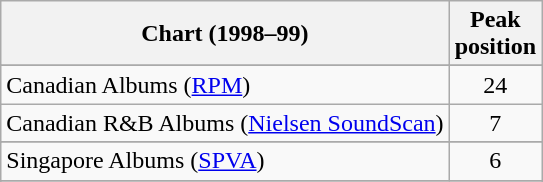<table class="wikitable sortable">
<tr>
<th>Chart (1998–99)</th>
<th>Peak<br>position</th>
</tr>
<tr>
</tr>
<tr>
<td align="left">Canadian Albums (<a href='#'>RPM</a>)</td>
<td align="center">24</td>
</tr>
<tr>
<td>Canadian R&B Albums (<a href='#'>Nielsen SoundScan</a>)</td>
<td style="text-align:center;">7</td>
</tr>
<tr>
</tr>
<tr>
<td align="left">Singapore Albums (<a href='#'>SPVA</a>)</td>
<td align="center">6</td>
</tr>
<tr>
</tr>
<tr>
</tr>
</table>
